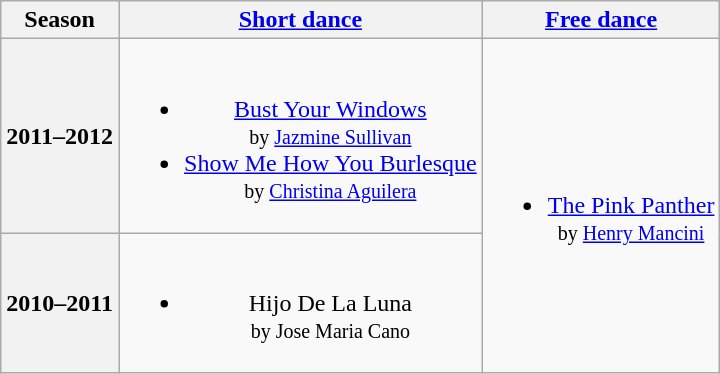<table class="wikitable" style="text-align:center">
<tr>
<th>Season</th>
<th><a href='#'>Short dance</a></th>
<th><a href='#'>Free dance</a></th>
</tr>
<tr>
<th>2011–2012 <br> </th>
<td><br><ul><li><a href='#'>Bust Your Windows</a> <br><small> by <a href='#'>Jazmine Sullivan</a> </small></li><li><a href='#'>Show Me How You Burlesque</a> <br><small> by <a href='#'>Christina Aguilera</a> </small></li></ul></td>
<td rowspan=2><br><ul><li><a href='#'>The Pink Panther</a> <br><small> by <a href='#'>Henry Mancini</a> </small></li></ul></td>
</tr>
<tr>
<th>2010–2011 <br> </th>
<td><br><ul><li>Hijo De La Luna <br><small> by Jose Maria Cano </small></li></ul></td>
</tr>
</table>
